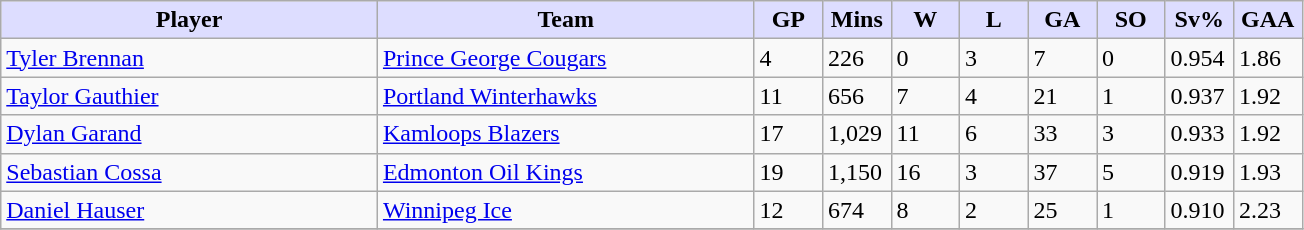<table class="wikitable">
<tr>
<th style="background:#ddf; width:27.5%;">Player</th>
<th style="background:#ddf; width:27.5%;">Team</th>
<th style="background:#ddf; width:5%;">GP</th>
<th style="background:#ddf; width:5%;">Mins</th>
<th style="background:#ddf; width:5%;">W</th>
<th style="background:#ddf; width:5%;">L</th>
<th style="background:#ddf; width:5%;">GA</th>
<th style="background:#ddf; width:5%;">SO</th>
<th style="background:#ddf; width:5%;">Sv%</th>
<th style="background:#ddf; width:5%;">GAA</th>
</tr>
<tr>
<td><a href='#'>Tyler Brennan</a></td>
<td><a href='#'>Prince George Cougars</a></td>
<td>4</td>
<td>226</td>
<td>0</td>
<td>3</td>
<td>7</td>
<td>0</td>
<td>0.954</td>
<td>1.86</td>
</tr>
<tr>
<td><a href='#'>Taylor Gauthier</a></td>
<td><a href='#'>Portland Winterhawks</a></td>
<td>11</td>
<td>656</td>
<td>7</td>
<td>4</td>
<td>21</td>
<td>1</td>
<td>0.937</td>
<td>1.92</td>
</tr>
<tr>
<td><a href='#'>Dylan Garand</a></td>
<td><a href='#'>Kamloops Blazers</a></td>
<td>17</td>
<td>1,029</td>
<td>11</td>
<td>6</td>
<td>33</td>
<td>3</td>
<td>0.933</td>
<td>1.92</td>
</tr>
<tr>
<td><a href='#'>Sebastian Cossa</a></td>
<td><a href='#'>Edmonton Oil Kings</a></td>
<td>19</td>
<td>1,150</td>
<td>16</td>
<td>3</td>
<td>37</td>
<td>5</td>
<td>0.919</td>
<td>1.93</td>
</tr>
<tr>
<td><a href='#'>Daniel Hauser</a></td>
<td><a href='#'>Winnipeg Ice</a></td>
<td>12</td>
<td>674</td>
<td>8</td>
<td>2</td>
<td>25</td>
<td>1</td>
<td>0.910</td>
<td>2.23</td>
</tr>
<tr>
</tr>
</table>
